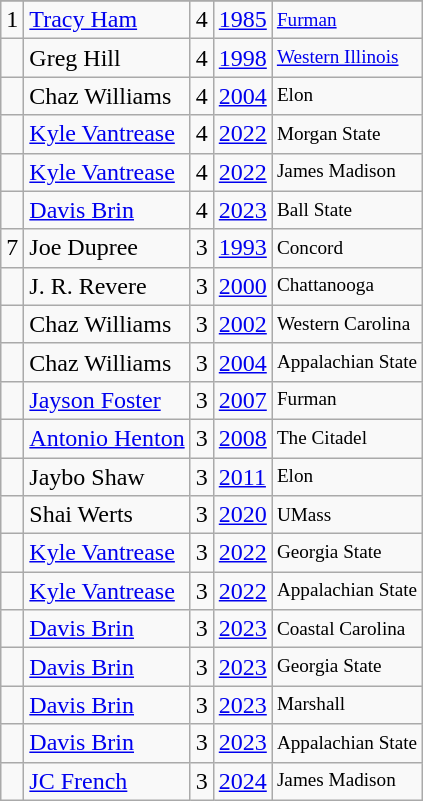<table class="wikitable">
<tr>
</tr>
<tr>
<td>1</td>
<td><a href='#'>Tracy Ham</a></td>
<td>4</td>
<td><a href='#'>1985</a></td>
<td style="font-size:80%;"><a href='#'>Furman</a></td>
</tr>
<tr>
<td></td>
<td>Greg Hill</td>
<td>4</td>
<td><a href='#'>1998</a></td>
<td style="font-size:80%;"><a href='#'>Western Illinois</a></td>
</tr>
<tr>
<td></td>
<td>Chaz Williams</td>
<td>4</td>
<td><a href='#'>2004</a></td>
<td style="font-size:80%;">Elon</td>
</tr>
<tr>
<td></td>
<td><a href='#'>Kyle Vantrease</a></td>
<td>4</td>
<td><a href='#'>2022</a></td>
<td style="font-size:80%;">Morgan State</td>
</tr>
<tr>
<td></td>
<td><a href='#'>Kyle Vantrease</a></td>
<td>4</td>
<td><a href='#'>2022</a></td>
<td style="font-size:80%;">James Madison</td>
</tr>
<tr>
<td></td>
<td><a href='#'>Davis Brin</a></td>
<td>4</td>
<td><a href='#'>2023</a></td>
<td style="font-size:80%;">Ball State</td>
</tr>
<tr>
<td>7</td>
<td>Joe Dupree</td>
<td>3</td>
<td><a href='#'>1993</a></td>
<td style="font-size:80%;">Concord</td>
</tr>
<tr>
<td></td>
<td>J. R. Revere</td>
<td>3</td>
<td><a href='#'>2000</a></td>
<td style="font-size:80%;">Chattanooga</td>
</tr>
<tr>
<td></td>
<td>Chaz Williams</td>
<td>3</td>
<td><a href='#'>2002</a></td>
<td style="font-size:80%;">Western Carolina</td>
</tr>
<tr>
<td></td>
<td>Chaz Williams</td>
<td>3</td>
<td><a href='#'>2004</a></td>
<td style="font-size:80%;">Appalachian State</td>
</tr>
<tr>
<td></td>
<td><a href='#'>Jayson Foster</a></td>
<td>3</td>
<td><a href='#'>2007</a></td>
<td style="font-size:80%;">Furman</td>
</tr>
<tr>
<td></td>
<td><a href='#'>Antonio Henton</a></td>
<td>3</td>
<td><a href='#'>2008</a></td>
<td style="font-size:80%;">The Citadel</td>
</tr>
<tr>
<td></td>
<td>Jaybo Shaw</td>
<td>3</td>
<td><a href='#'>2011</a></td>
<td style="font-size:80%;">Elon</td>
</tr>
<tr>
<td></td>
<td>Shai Werts</td>
<td>3</td>
<td><a href='#'>2020</a></td>
<td style="font-size:80%;">UMass</td>
</tr>
<tr>
<td></td>
<td><a href='#'>Kyle Vantrease</a></td>
<td>3</td>
<td><a href='#'>2022</a></td>
<td style="font-size:80%;">Georgia State</td>
</tr>
<tr>
<td></td>
<td><a href='#'>Kyle Vantrease</a></td>
<td>3</td>
<td><a href='#'>2022</a></td>
<td style="font-size:80%;">Appalachian State</td>
</tr>
<tr>
<td></td>
<td><a href='#'>Davis Brin</a></td>
<td>3</td>
<td><a href='#'>2023</a></td>
<td style="font-size:80%;">Coastal Carolina</td>
</tr>
<tr>
<td></td>
<td><a href='#'>Davis Brin</a></td>
<td>3</td>
<td><a href='#'>2023</a></td>
<td style="font-size:80%;">Georgia State</td>
</tr>
<tr>
<td></td>
<td><a href='#'>Davis Brin</a></td>
<td>3</td>
<td><a href='#'>2023</a></td>
<td style="font-size:80%;">Marshall</td>
</tr>
<tr>
<td></td>
<td><a href='#'>Davis Brin</a></td>
<td>3</td>
<td><a href='#'>2023</a></td>
<td style="font-size:80%;">Appalachian State</td>
</tr>
<tr>
<td></td>
<td><a href='#'>JC French</a></td>
<td>3</td>
<td><a href='#'>2024</a></td>
<td style="font-size:80%;">James Madison</td>
</tr>
</table>
